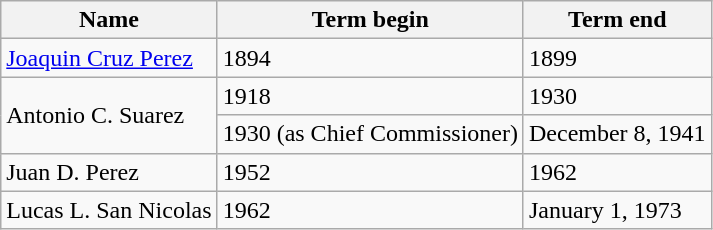<table class="wikitable">
<tr>
<th>Name</th>
<th>Term begin</th>
<th>Term end</th>
</tr>
<tr>
<td><a href='#'>Joaquin Cruz Perez</a></td>
<td>1894</td>
<td>1899</td>
</tr>
<tr>
<td rowspan="2">Antonio C. Suarez</td>
<td>1918</td>
<td>1930</td>
</tr>
<tr>
<td>1930 (as Chief Commissioner)</td>
<td>December 8, 1941</td>
</tr>
<tr>
<td>Juan D. Perez</td>
<td>1952</td>
<td>1962</td>
</tr>
<tr>
<td>Lucas L. San Nicolas</td>
<td>1962</td>
<td>January 1, 1973</td>
</tr>
</table>
